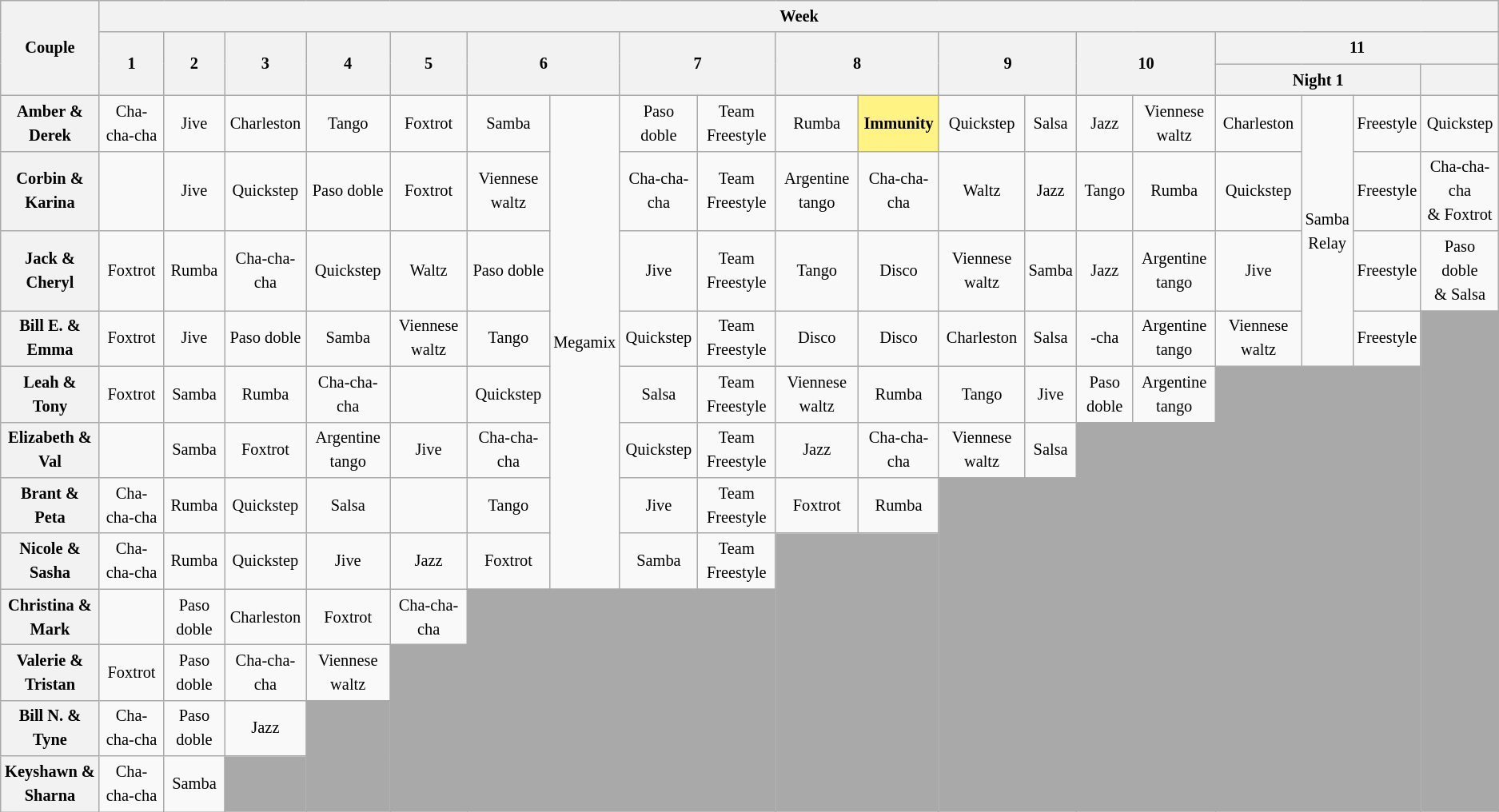<table class="wikitable unsortable" style="text-align:center; font-size:85%; line-height:20px">
<tr>
<th scope="col" rowspan="3">Couple</th>
<th colspan="19">Week</th>
</tr>
<tr>
<th rowspan="2" scope="col">1</th>
<th rowspan="2" scope="col">2</th>
<th rowspan="2" scope="col">3</th>
<th rowspan="2" scope="col">4</th>
<th rowspan="2" scope="col">5</th>
<th colspan="2" rowspan="2" scope="col">6</th>
<th colspan="2" rowspan="2" scope="col">7</th>
<th colspan="2" rowspan="2" scope="col">8</th>
<th colspan="2" rowspan="2" scope="col">9</th>
<th colspan="2" rowspan="2" scope="col">10</th>
<th colspan="4" scope="col">11</th>
</tr>
<tr>
<th colspan="3">Night 1</th>
<th></th>
</tr>
<tr>
<th scope="row">Amber & Derek</th>
<td>Cha-cha-cha</td>
<td>Jive</td>
<td>Charleston</td>
<td>Tango</td>
<td>Foxtrot</td>
<td>Samba</td>
<td rowspan="8">Megamix</td>
<td>Paso doble</td>
<td>Team Freestyle</td>
<td>Rumba</td>
<td bgcolor="fff383"><strong>Immunity</strong></td>
<td>Quickstep</td>
<td>Salsa</td>
<td>Jazz</td>
<td>Viennese waltz</td>
<td>Charleston</td>
<td rowspan="4">Samba<br>Relay</td>
<td>Freestyle</td>
<td>Quickstep<br></td>
</tr>
<tr>
<th scope="row">Corbin & Karina</th>
<td></td>
<td>Jive</td>
<td>Quickstep</td>
<td>Paso doble</td>
<td>Foxtrot</td>
<td>Viennese waltz</td>
<td>Cha-cha-cha</td>
<td>Team Freestyle</td>
<td>Argentine tango</td>
<td>Cha-cha-cha</td>
<td>Waltz</td>
<td>Jazz</td>
<td>Tango</td>
<td>Rumba</td>
<td>Quickstep</td>
<td>Freestyle</td>
<td>Cha-cha-cha<br>& Foxtrot</td>
</tr>
<tr>
<th scope="row">Jack & Cheryl</th>
<td>Foxtrot</td>
<td>Rumba</td>
<td>Cha-cha-cha</td>
<td>Quickstep</td>
<td>Waltz</td>
<td>Paso doble</td>
<td>Jive</td>
<td>Team Freestyle</td>
<td>Tango</td>
<td>Disco</td>
<td>Viennese waltz</td>
<td>Samba</td>
<td>Jazz</td>
<td>Argentine tango</td>
<td>Jive</td>
<td>Freestyle</td>
<td>Paso doble<br>& Salsa</td>
</tr>
<tr>
<th scope="row">Bill E. & Emma</th>
<td>Foxtrot</td>
<td>Jive</td>
<td>Paso doble</td>
<td>Samba</td>
<td>Viennese waltz</td>
<td>Tango</td>
<td>Quickstep</td>
<td>Team Freestyle</td>
<td>Disco</td>
<td>Disco</td>
<td>Charleston</td>
<td>Salsa</td>
<td>-cha</td>
<td>Argentine tango</td>
<td>Viennese waltz</td>
<td>Freestyle</td>
<td rowspan="9" style="background:darkgray"></td>
</tr>
<tr>
<th scope="row">Leah & Tony</th>
<td>Foxtrot</td>
<td>Samba</td>
<td>Rumba</td>
<td>Cha-cha-cha</td>
<td></td>
<td>Quickstep</td>
<td>Salsa</td>
<td>Team Freestyle</td>
<td>Viennese waltz</td>
<td>Rumba</td>
<td>Tango</td>
<td>Jive</td>
<td>Paso doble</td>
<td>Argentine tango</td>
<td colspan="3" rowspan="8" style="background:darkgrey"></td>
</tr>
<tr>
<th scope="row">Elizabeth & Val</th>
<td></td>
<td>Samba</td>
<td>Foxtrot</td>
<td>Argentine tango</td>
<td>Jive</td>
<td>Cha-cha-cha</td>
<td>Quickstep</td>
<td>Team Freestyle</td>
<td>Jazz</td>
<td>Cha-cha-cha</td>
<td>Viennese waltz</td>
<td>Salsa</td>
<td colspan="2" rowspan="7" style="background:darkgrey"></td>
</tr>
<tr>
<th scope="row">Brant & Peta</th>
<td>Cha-cha-cha</td>
<td>Rumba</td>
<td>Quickstep</td>
<td>Salsa</td>
<td></td>
<td>Tango</td>
<td>Jive</td>
<td>Team Freestyle</td>
<td>Foxtrot</td>
<td>Rumba</td>
<td colspan="2" rowspan="6" style="background:darkgrey"></td>
</tr>
<tr>
<th scope="row">Nicole & Sasha</th>
<td>Cha-cha-cha</td>
<td>Rumba</td>
<td>Quickstep</td>
<td>Jive</td>
<td>Jazz</td>
<td>Foxtrot</td>
<td>Samba</td>
<td>Team Freestyle</td>
<td colspan="2" rowspan="5" style="background:darkgrey"></td>
</tr>
<tr>
<th scope="row">Christina & Mark</th>
<td></td>
<td>Paso doble</td>
<td>Charleston</td>
<td>Foxtrot</td>
<td>Cha-cha-cha</td>
<td colspan="4" rowspan="4" style="background:darkgrey"></td>
</tr>
<tr>
<th scope="row">Valerie & Tristan</th>
<td>Foxtrot</td>
<td>Paso doble</td>
<td>Cha-cha-cha</td>
<td>Viennese waltz</td>
<td rowspan="3" style="background:darkgrey"></td>
</tr>
<tr>
<th scope="row">Bill N. & Tyne</th>
<td>Cha-cha-cha</td>
<td>Paso doble</td>
<td>Jazz</td>
<td rowspan="2" style="background:darkgrey"></td>
</tr>
<tr>
<th scope="row">Keyshawn & Sharna</th>
<td>Cha-cha-cha</td>
<td>Samba</td>
<td style="background:darkgrey"></td>
</tr>
</table>
